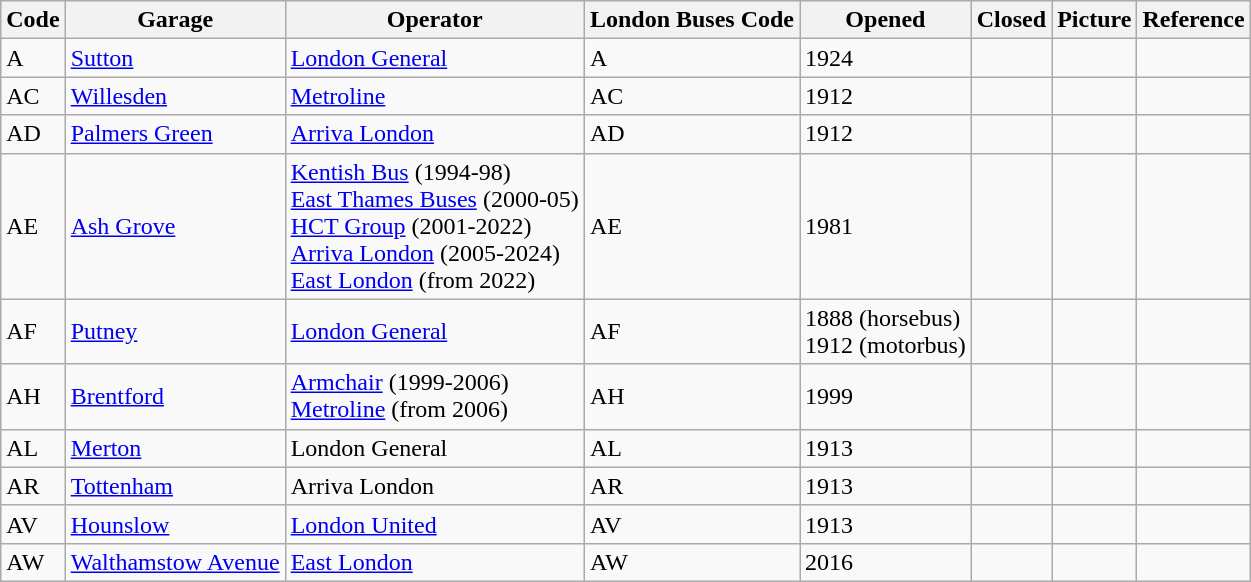<table class="wikitable">
<tr>
<th>Code</th>
<th>Garage</th>
<th>Operator</th>
<th>London Buses Code</th>
<th>Opened</th>
<th>Closed</th>
<th>Picture</th>
<th>Reference</th>
</tr>
<tr>
<td>A</td>
<td><a href='#'>Sutton</a></td>
<td><a href='#'>London General</a></td>
<td>A</td>
<td>1924</td>
<td></td>
<td></td>
<td></td>
</tr>
<tr>
<td>AC</td>
<td><a href='#'>Willesden</a></td>
<td><a href='#'>Metroline</a></td>
<td>AC</td>
<td>1912</td>
<td></td>
<td></td>
<td></td>
</tr>
<tr>
<td>AD</td>
<td><a href='#'>Palmers Green</a></td>
<td><a href='#'>Arriva London</a></td>
<td>AD</td>
<td>1912</td>
<td></td>
<td></td>
<td></td>
</tr>
<tr>
<td>AE</td>
<td><a href='#'>Ash Grove</a></td>
<td><a href='#'>Kentish Bus</a> (1994-98)<br><a href='#'>East Thames Buses</a> (2000-05)<br><a href='#'>HCT Group</a> (2001-2022)<br><a href='#'>Arriva London</a> (2005-2024)<br><a href='#'>East London</a> (from 2022)</td>
<td>AE</td>
<td>1981</td>
<td></td>
<td></td>
<td></td>
</tr>
<tr>
<td>AF</td>
<td><a href='#'>Putney</a></td>
<td><a href='#'>London General</a></td>
<td>AF</td>
<td>1888 (horsebus)<br>1912 (motorbus)</td>
<td></td>
<td></td>
<td></td>
</tr>
<tr>
<td>AH</td>
<td><a href='#'>Brentford</a></td>
<td><a href='#'>Armchair</a> (1999-2006)<br><a href='#'>Metroline</a> (from 2006)</td>
<td>AH</td>
<td>1999</td>
<td></td>
<td></td>
<td></td>
</tr>
<tr>
<td>AL</td>
<td><a href='#'>Merton</a></td>
<td>London General</td>
<td>AL</td>
<td>1913</td>
<td></td>
<td></td>
<td></td>
</tr>
<tr>
<td>AR</td>
<td><a href='#'>Tottenham</a></td>
<td>Arriva London</td>
<td>AR</td>
<td>1913</td>
<td></td>
<td></td>
<td></td>
</tr>
<tr>
<td>AV</td>
<td><a href='#'>Hounslow</a></td>
<td><a href='#'>London United</a></td>
<td>AV</td>
<td>1913</td>
<td></td>
<td></td>
<td></td>
</tr>
<tr>
<td>AW</td>
<td><a href='#'>Walthamstow Avenue</a></td>
<td><a href='#'>East London</a></td>
<td>AW</td>
<td>2016</td>
<td></td>
<td></td>
<td></td>
</tr>
</table>
